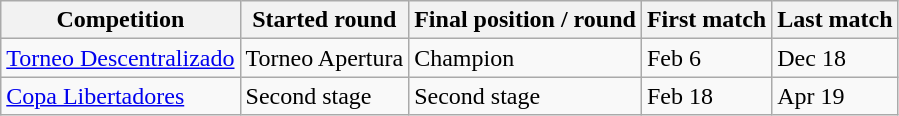<table class="wikitable">
<tr>
<th>Competition</th>
<th><strong>Started round</strong></th>
<th><strong>Final position / round</strong></th>
<th><strong>First match</strong></th>
<th><strong>Last match</strong></th>
</tr>
<tr>
<td><a href='#'>Torneo Descentralizado</a></td>
<td>Torneo Apertura</td>
<td>Champion</td>
<td>Feb 6</td>
<td>Dec 18</td>
</tr>
<tr>
<td><a href='#'>Copa Libertadores</a></td>
<td>Second stage</td>
<td>Second stage</td>
<td>Feb 18</td>
<td>Apr 19</td>
</tr>
</table>
